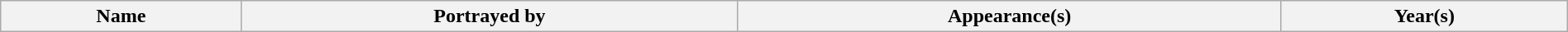<table class="wikitable" style="width:100%;">
<tr>
<th>Name</th>
<th>Portrayed by</th>
<th>Appearance(s)</th>
<th>Year(s)<br>
</th>
</tr>
</table>
